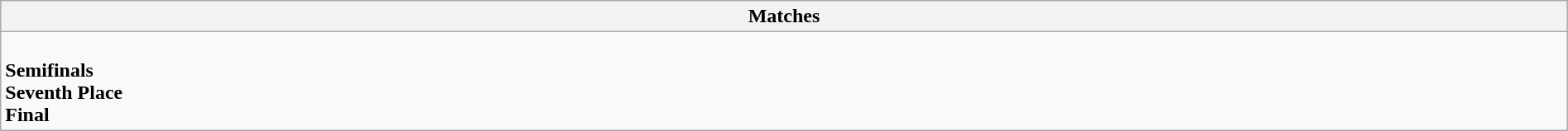<table class="wikitable collapsible collapsed" style="width:100%;">
<tr>
<th>Matches</th>
</tr>
<tr>
<td><br><strong>Semifinals</strong>

<br><strong>Seventh Place</strong>
<br><strong>Final</strong>
</td>
</tr>
</table>
